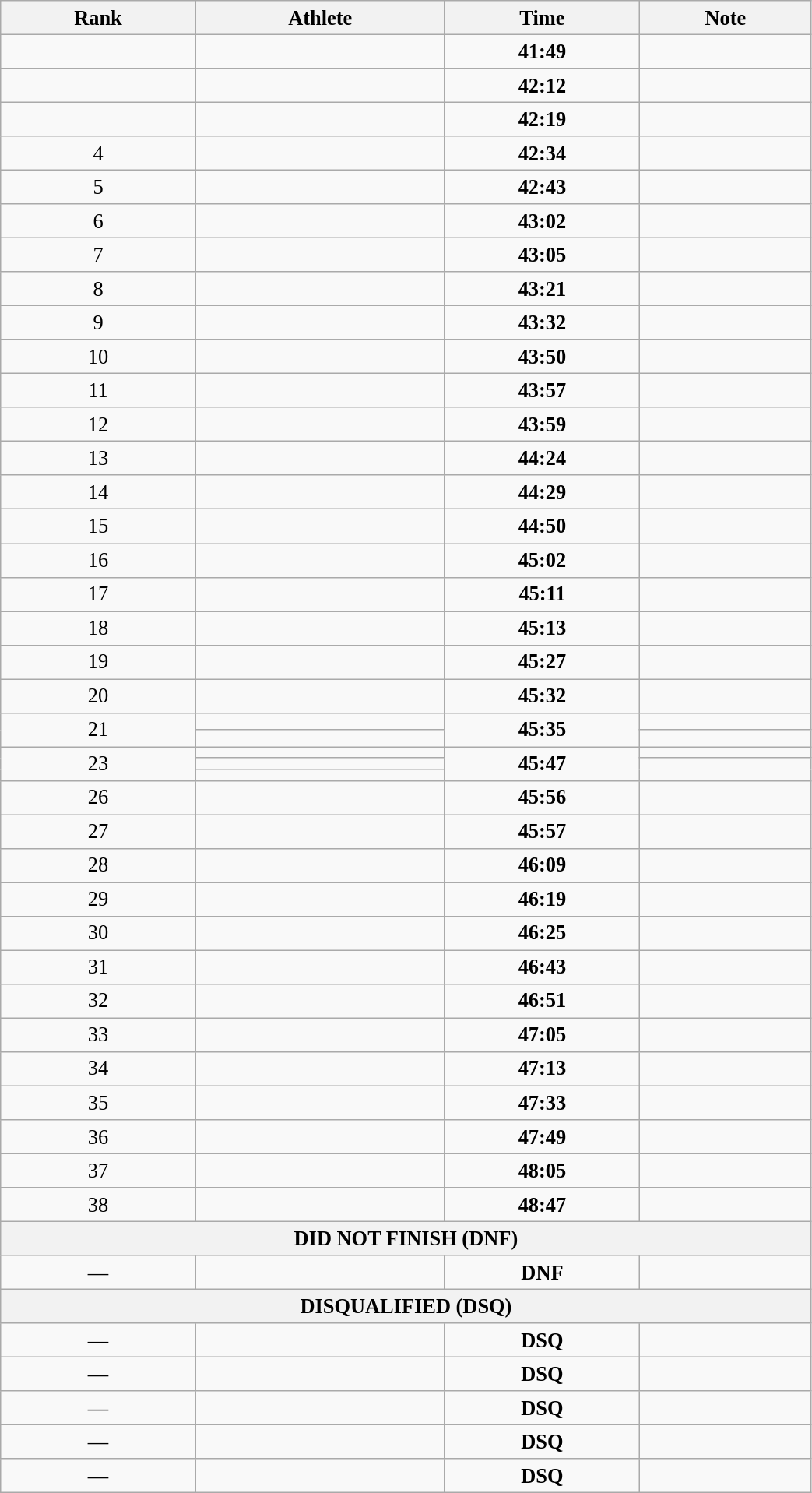<table class="wikitable" style=" text-align:center; font-size:110%;" width="55%">
<tr>
<th>Rank</th>
<th>Athlete</th>
<th>Time</th>
<th>Note</th>
</tr>
<tr>
<td></td>
<td align=left></td>
<td><strong>41:49</strong></td>
<td></td>
</tr>
<tr>
<td></td>
<td align=left></td>
<td><strong>42:12</strong></td>
<td></td>
</tr>
<tr>
<td></td>
<td align=left></td>
<td><strong>42:19</strong></td>
<td></td>
</tr>
<tr>
<td>4</td>
<td align=left></td>
<td><strong>42:34</strong></td>
<td></td>
</tr>
<tr>
<td>5</td>
<td align=left></td>
<td><strong>42:43</strong></td>
<td></td>
</tr>
<tr>
<td>6</td>
<td align=left></td>
<td><strong>43:02</strong></td>
<td></td>
</tr>
<tr>
<td>7</td>
<td align=left></td>
<td><strong>43:05</strong></td>
<td></td>
</tr>
<tr>
<td>8</td>
<td align=left></td>
<td><strong>43:21</strong></td>
<td></td>
</tr>
<tr>
<td>9</td>
<td align=left></td>
<td><strong>43:32</strong></td>
<td></td>
</tr>
<tr>
<td>10</td>
<td align=left></td>
<td><strong>43:50</strong></td>
<td></td>
</tr>
<tr>
<td>11</td>
<td align=left></td>
<td><strong>43:57</strong></td>
<td></td>
</tr>
<tr>
<td>12</td>
<td align=left></td>
<td><strong>43:59</strong></td>
<td></td>
</tr>
<tr>
<td>13</td>
<td align=left></td>
<td><strong>44:24</strong></td>
<td></td>
</tr>
<tr>
<td>14</td>
<td align=left></td>
<td><strong>44:29</strong></td>
<td></td>
</tr>
<tr>
<td>15</td>
<td align=left></td>
<td><strong>44:50</strong></td>
<td></td>
</tr>
<tr>
<td>16</td>
<td align=left></td>
<td><strong>45:02</strong></td>
<td></td>
</tr>
<tr>
<td>17</td>
<td align=left></td>
<td><strong>45:11</strong></td>
<td></td>
</tr>
<tr>
<td>18</td>
<td align=left></td>
<td><strong>45:13</strong></td>
<td></td>
</tr>
<tr>
<td>19</td>
<td align=left></td>
<td><strong>45:27</strong></td>
<td></td>
</tr>
<tr>
<td>20</td>
<td align=left></td>
<td><strong>45:32</strong></td>
<td></td>
</tr>
<tr>
<td rowspan=2>21</td>
<td align=left></td>
<td rowspan=2><strong>45:35</strong></td>
<td></td>
</tr>
<tr>
<td align=left></td>
<td></td>
</tr>
<tr>
<td rowspan=3>23</td>
<td align=left></td>
<td rowspan=3><strong>45:47</strong></td>
<td></td>
</tr>
<tr>
<td align=left></td>
</tr>
<tr>
<td align=left></td>
</tr>
<tr>
<td>26</td>
<td align=left></td>
<td><strong>45:56</strong></td>
<td></td>
</tr>
<tr>
<td>27</td>
<td align=left></td>
<td><strong>45:57</strong></td>
<td></td>
</tr>
<tr>
<td>28</td>
<td align=left></td>
<td><strong>46:09</strong></td>
<td></td>
</tr>
<tr>
<td>29</td>
<td align=left></td>
<td><strong>46:19</strong></td>
<td></td>
</tr>
<tr>
<td>30</td>
<td align=left></td>
<td><strong>46:25</strong></td>
<td></td>
</tr>
<tr>
<td>31</td>
<td align=left></td>
<td><strong>46:43</strong></td>
<td></td>
</tr>
<tr>
<td>32</td>
<td align=left></td>
<td><strong>46:51</strong></td>
<td></td>
</tr>
<tr>
<td>33</td>
<td align=left></td>
<td><strong>47:05</strong></td>
<td></td>
</tr>
<tr>
<td>34</td>
<td align=left></td>
<td><strong>47:13</strong></td>
<td></td>
</tr>
<tr>
<td>35</td>
<td align=left></td>
<td><strong>47:33</strong></td>
<td></td>
</tr>
<tr>
<td>36</td>
<td align=left></td>
<td><strong>47:49</strong></td>
<td></td>
</tr>
<tr>
<td>37</td>
<td align=left></td>
<td><strong>48:05</strong></td>
<td></td>
</tr>
<tr>
<td>38</td>
<td align=left></td>
<td><strong>48:47</strong></td>
<td></td>
</tr>
<tr>
<th colspan="4">DID NOT FINISH (DNF)</th>
</tr>
<tr>
<td>—</td>
<td align=left></td>
<td><strong>DNF</strong></td>
<td></td>
</tr>
<tr>
<th colspan="4">DISQUALIFIED (DSQ)</th>
</tr>
<tr>
<td>—</td>
<td align=left></td>
<td><strong>DSQ</strong></td>
<td></td>
</tr>
<tr>
<td>—</td>
<td align=left></td>
<td><strong>DSQ</strong></td>
<td></td>
</tr>
<tr>
<td>—</td>
<td align=left></td>
<td><strong>DSQ</strong></td>
<td></td>
</tr>
<tr>
<td>—</td>
<td align=left></td>
<td><strong>DSQ</strong></td>
<td></td>
</tr>
<tr>
<td>—</td>
<td align=left></td>
<td><strong>DSQ</strong></td>
<td></td>
</tr>
</table>
